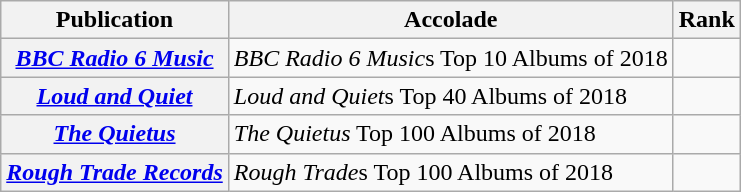<table class="wikitable sortable plainrowheaders">
<tr>
<th scope="col">Publication</th>
<th scope="col">Accolade</th>
<th scope="col">Rank</th>
</tr>
<tr>
<th scope="row"><em><a href='#'>BBC Radio 6 Music</a></em></th>
<td><em>BBC Radio 6 Music</em>s Top 10 Albums of 2018</td>
<td></td>
</tr>
<tr>
<th scope="row"><em><a href='#'>Loud and Quiet</a></em></th>
<td><em>Loud and Quiet</em>s Top 40 Albums of 2018</td>
<td></td>
</tr>
<tr>
<th scope="row"><em><a href='#'>The Quietus</a></em></th>
<td><em>The Quietus</em> Top 100 Albums of 2018</td>
<td></td>
</tr>
<tr>
<th scope="row"><em><a href='#'>Rough Trade Records</a></em></th>
<td><em>Rough Trade</em>s Top 100 Albums of 2018</td>
<td></td>
</tr>
</table>
